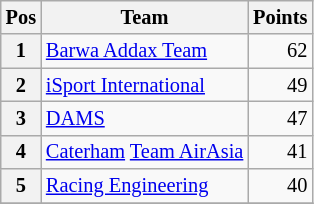<table class="wikitable" style="font-size: 85%;">
<tr>
<th>Pos</th>
<th>Team</th>
<th>Points</th>
</tr>
<tr>
<th>1</th>
<td> <a href='#'>Barwa Addax Team</a></td>
<td align=right>62</td>
</tr>
<tr>
<th>2</th>
<td> <a href='#'>iSport International</a></td>
<td align=right>49</td>
</tr>
<tr>
<th>3</th>
<td> <a href='#'>DAMS</a></td>
<td align=right>47</td>
</tr>
<tr>
<th>4</th>
<td> <a href='#'>Caterham</a> <a href='#'>Team AirAsia</a></td>
<td align=right>41</td>
</tr>
<tr>
<th>5</th>
<td> <a href='#'>Racing Engineering</a></td>
<td align=right>40</td>
</tr>
<tr>
</tr>
</table>
